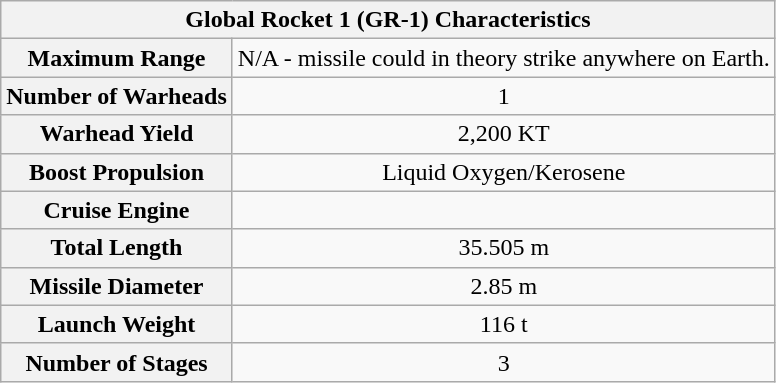<table class="wikitable" style="text-align: center">
<tr>
<th colspan=2>Global Rocket 1 (GR-1) Characteristics  </th>
</tr>
<tr>
<th>Maximum Range</th>
<td>N/A - missile could in theory strike anywhere on Earth.</td>
</tr>
<tr>
<th>Number of Warheads</th>
<td>1</td>
</tr>
<tr>
<th>Warhead Yield</th>
<td>2,200 KT</td>
</tr>
<tr>
<th>Boost Propulsion</th>
<td>Liquid Oxygen/Kerosene</td>
</tr>
<tr>
<th>Cruise Engine</th>
<td></td>
</tr>
<tr>
<th>Total Length</th>
<td>35.505 m</td>
</tr>
<tr>
<th>Missile Diameter</th>
<td>2.85 m</td>
</tr>
<tr>
<th>Launch Weight</th>
<td>116 t</td>
</tr>
<tr>
<th>Number of Stages</th>
<td>3</td>
</tr>
</table>
